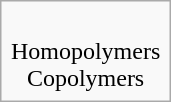<table align="right" class="infobox" style="text-align:center;">
<tr>
<td><br><div>Homopolymers</div><div>Copolymers</div></td>
</tr>
</table>
